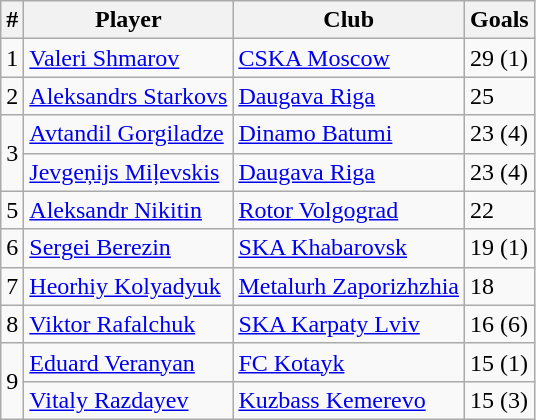<table class="wikitable">
<tr>
<th>#</th>
<th>Player</th>
<th>Club</th>
<th>Goals</th>
</tr>
<tr>
<td>1</td>
<td><a href='#'>Valeri Shmarov</a></td>
<td><a href='#'>CSKA Moscow</a></td>
<td>29 (1)</td>
</tr>
<tr>
<td>2</td>
<td><a href='#'>Aleksandrs Starkovs</a></td>
<td><a href='#'>Daugava Riga</a></td>
<td>25</td>
</tr>
<tr>
<td rowspan=2>3</td>
<td><a href='#'>Avtandil Gorgiladze</a></td>
<td><a href='#'>Dinamo Batumi</a></td>
<td>23 (4)</td>
</tr>
<tr>
<td><a href='#'>Jevgeņijs Miļevskis</a></td>
<td><a href='#'>Daugava Riga</a></td>
<td>23 (4)</td>
</tr>
<tr>
<td>5</td>
<td><a href='#'>Aleksandr Nikitin</a></td>
<td><a href='#'>Rotor Volgograd</a></td>
<td>22</td>
</tr>
<tr>
<td>6</td>
<td><a href='#'>Sergei Berezin</a></td>
<td><a href='#'>SKA Khabarovsk</a></td>
<td>19 (1)</td>
</tr>
<tr>
<td>7</td>
<td><a href='#'>Heorhiy Kolyadyuk</a></td>
<td><a href='#'>Metalurh Zaporizhzhia</a></td>
<td>18</td>
</tr>
<tr>
<td>8</td>
<td><a href='#'>Viktor Rafalchuk</a></td>
<td><a href='#'>SKA Karpaty Lviv</a></td>
<td>16 (6)</td>
</tr>
<tr>
<td rowspan=2>9</td>
<td><a href='#'>Eduard Veranyan</a></td>
<td><a href='#'>FC Kotayk</a></td>
<td>15 (1)</td>
</tr>
<tr>
<td><a href='#'>Vitaly Razdayev</a></td>
<td><a href='#'>Kuzbass Kemerevo</a></td>
<td>15 (3)</td>
</tr>
</table>
